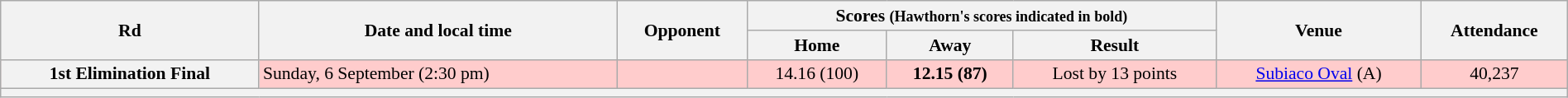<table class="wikitable" style="font-size:90%; text-align:center; width: 100%; margin-left: auto; margin-right: auto">
<tr>
<th rowspan="2">Rd</th>
<th rowspan="2">Date and local time</th>
<th rowspan="2">Opponent</th>
<th colspan="3">Scores <small>(Hawthorn's scores indicated in bold)</small></th>
<th rowspan="2">Venue</th>
<th rowspan="2">Attendance</th>
</tr>
<tr>
<th>Home</th>
<th>Away</th>
<th>Result</th>
</tr>
<tr style="background:#fcc;">
<th>1st Elimination Final</th>
<td align=left>Sunday, 6 September (2:30 pm)</td>
<td align=left></td>
<td>14.16 (100)</td>
<td><strong>12.15 (87)</strong></td>
<td>Lost by 13 points</td>
<td><a href='#'>Subiaco Oval</a> (A)</td>
<td>40,237</td>
</tr>
<tr>
<th colspan="8"></th>
</tr>
</table>
